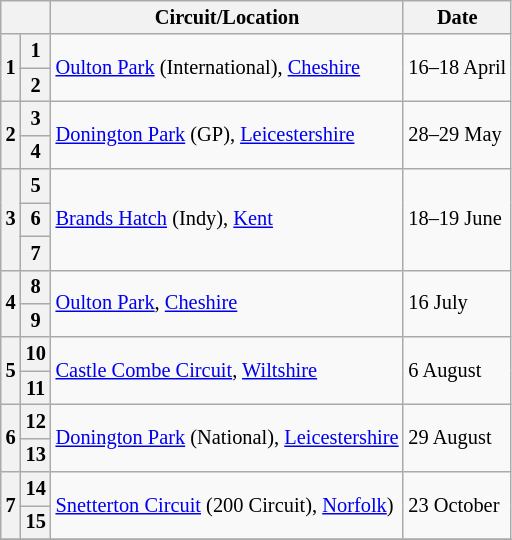<table class="wikitable" style="font-size: 85%;">
<tr>
<th colspan="2"></th>
<th>Circuit/Location</th>
<th>Date</th>
</tr>
<tr>
<th rowspan="2">1</th>
<th>1</th>
<td rowspan="2"><a href='#'>Oulton Park</a> (International), <a href='#'>Cheshire</a></td>
<td rowspan="2">16–18 April</td>
</tr>
<tr>
<th>2</th>
</tr>
<tr>
<th rowspan="2">2</th>
<th>3</th>
<td rowspan="2"><a href='#'>Donington Park</a> (GP), <a href='#'>Leicestershire</a></td>
<td rowspan="2">28–29 May</td>
</tr>
<tr>
<th>4</th>
</tr>
<tr>
<th rowspan="3">3</th>
<th>5</th>
<td rowspan="3"><a href='#'>Brands Hatch</a> (Indy), <a href='#'>Kent</a></td>
<td rowspan="3">18–19 June</td>
</tr>
<tr>
<th>6</th>
</tr>
<tr>
<th>7</th>
</tr>
<tr>
<th rowspan="2">4</th>
<th>8</th>
<td rowspan="2"><a href='#'>Oulton Park</a>, <a href='#'>Cheshire</a></td>
<td rowspan="2">16 July</td>
</tr>
<tr>
<th>9</th>
</tr>
<tr>
<th rowspan="2">5</th>
<th>10</th>
<td rowspan="2"><a href='#'>Castle Combe Circuit</a>, <a href='#'>Wiltshire</a></td>
<td rowspan="2">6 August</td>
</tr>
<tr>
<th>11</th>
</tr>
<tr>
<th rowspan="2">6</th>
<th>12</th>
<td rowspan="2"><a href='#'>Donington Park</a> (National), <a href='#'>Leicestershire</a></td>
<td rowspan="2">29 August</td>
</tr>
<tr>
<th>13</th>
</tr>
<tr>
<th rowspan="2">7</th>
<th>14</th>
<td rowspan="2"><a href='#'>Snetterton Circuit</a> (200 Circuit), <a href='#'>Norfolk</a>)</td>
<td rowspan="2">23 October</td>
</tr>
<tr>
<th>15</th>
</tr>
<tr>
</tr>
</table>
